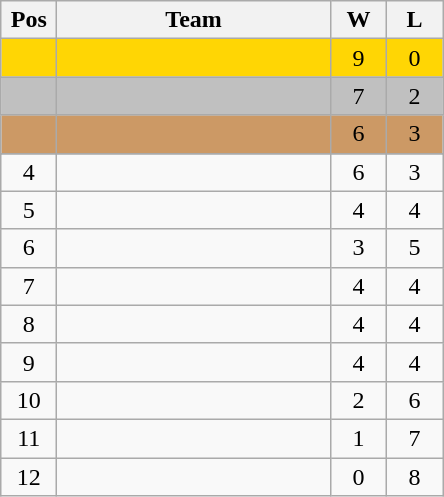<table class="wikitable gauche" style="text-align:center">
<tr>
<th width="30">Pos</th>
<th width="175">Team</th>
<th width="30">W</th>
<th width="30">L</th>
</tr>
<tr bgcolor="#FFD604">
<td></td>
<td align=left></td>
<td>9</td>
<td>0</td>
</tr>
<tr bgcolor="#C0C0C0">
<td></td>
<td align=left></td>
<td>7</td>
<td>2</td>
</tr>
<tr bgcolor="#CC9965">
<td></td>
<td align=left></td>
<td>6</td>
<td>3</td>
</tr>
<tr>
</tr>
<tr>
<td>4</td>
<td align=left></td>
<td>6</td>
<td>3</td>
</tr>
<tr>
<td>5</td>
<td align=left></td>
<td>4</td>
<td>4</td>
</tr>
<tr>
<td>6</td>
<td align=left></td>
<td>3</td>
<td>5</td>
</tr>
<tr>
<td>7</td>
<td align=left></td>
<td>4</td>
<td>4</td>
</tr>
<tr>
<td>8</td>
<td align=left></td>
<td>4</td>
<td>4</td>
</tr>
<tr>
<td>9</td>
<td align=left></td>
<td>4</td>
<td>4</td>
</tr>
<tr>
<td>10</td>
<td align=left></td>
<td>2</td>
<td>6</td>
</tr>
<tr>
<td>11</td>
<td align=left></td>
<td>1</td>
<td>7</td>
</tr>
<tr>
<td>12</td>
<td align=left></td>
<td>0</td>
<td>8</td>
</tr>
</table>
